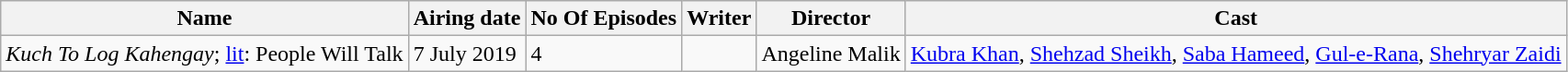<table class="wikitable plainrowheaders">
<tr>
<th>Name</th>
<th>Airing date</th>
<th>No Of Episodes</th>
<th>Writer</th>
<th>Director</th>
<th>Cast</th>
</tr>
<tr>
<td><em>Kuch To Log Kahengay</em>; <a href='#'>lit</a>: People Will Talk</td>
<td>7 July 2019</td>
<td>4</td>
<td></td>
<td>Angeline Malik</td>
<td><a href='#'>Kubra Khan</a>, <a href='#'>Shehzad Sheikh</a>, <a href='#'>Saba Hameed</a>, <a href='#'>Gul-e-Rana</a>, <a href='#'>Shehryar Zaidi</a></td>
</tr>
</table>
